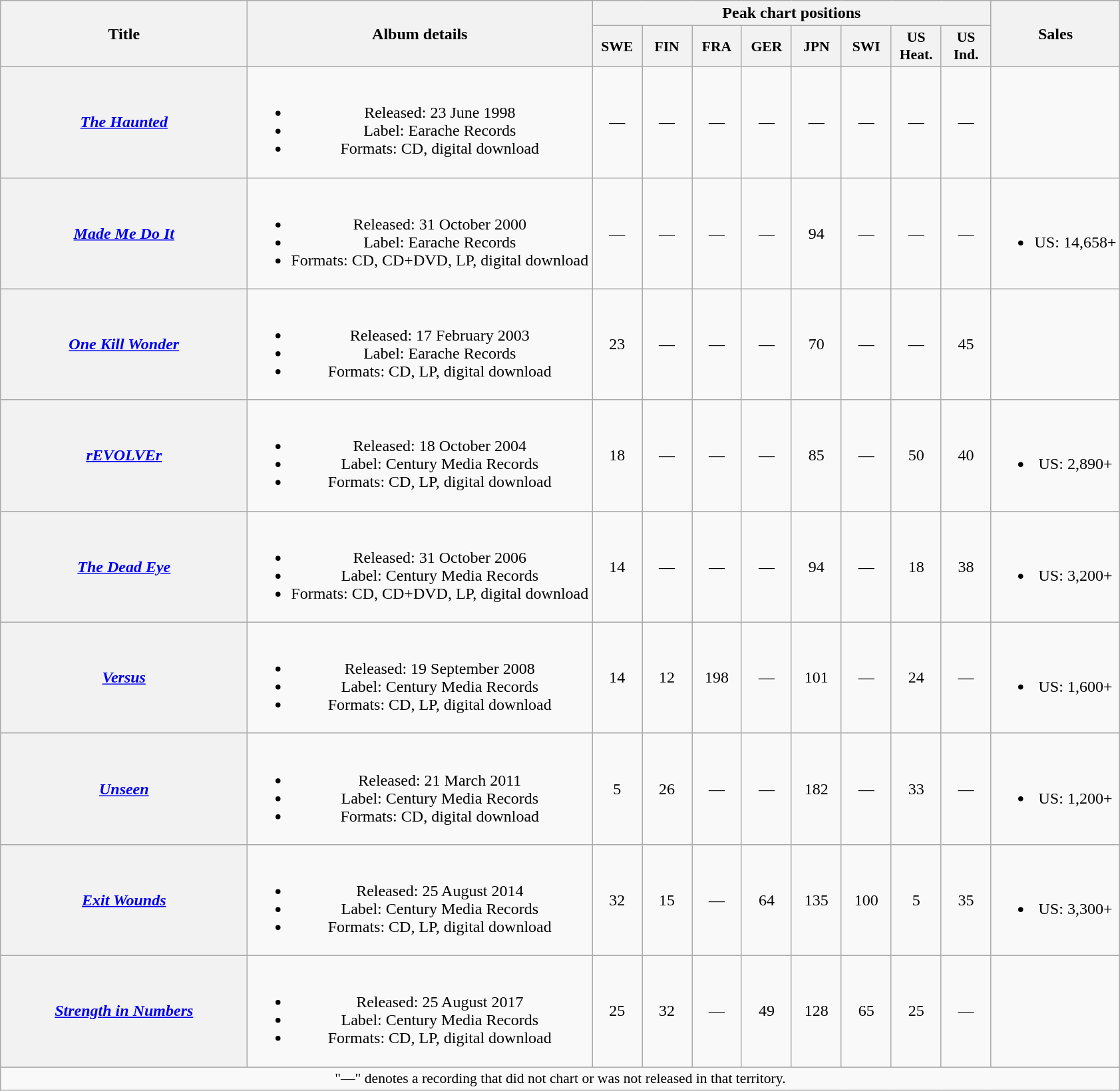<table class="wikitable plainrowheaders" style="text-align:center;">
<tr>
<th scope="col" rowspan="2" style="width:15em;">Title</th>
<th scope="col" rowspan="2">Album details</th>
<th scope="col" colspan="8">Peak chart positions</th>
<th scope="col" rowspan="2">Sales</th>
</tr>
<tr>
<th scope="col" style="width:3em;font-size:90%;">SWE<br></th>
<th scope="col" style="width:3em;font-size:90%;">FIN<br></th>
<th scope="col" style="width:3em;font-size:90%;">FRA<br></th>
<th scope="col" style="width:3em;font-size:90%;">GER<br></th>
<th scope="col" style="width:3em;font-size:90%;">JPN<br></th>
<th scope="col" style="width:3em;font-size:90%;">SWI<br></th>
<th scope="col" style="width:3em;font-size:90%;">US Heat.<br></th>
<th scope="col" style="width:3em;font-size:90%;">US Ind.<br></th>
</tr>
<tr>
<th scope="row"><em><a href='#'>The Haunted</a></em></th>
<td><br><ul><li>Released: 23 June 1998</li><li>Label: Earache Records</li><li>Formats: CD, digital download</li></ul></td>
<td>—</td>
<td>—</td>
<td>—</td>
<td>—</td>
<td>—</td>
<td>—</td>
<td>—</td>
<td>—</td>
<td></td>
</tr>
<tr>
<th scope="row"><em><a href='#'>Made Me Do It</a></em></th>
<td><br><ul><li>Released: 31 October 2000</li><li>Label: Earache Records</li><li>Formats: CD, CD+DVD, LP, digital download</li></ul></td>
<td>—</td>
<td>—</td>
<td>—</td>
<td>—</td>
<td>94</td>
<td>—</td>
<td>—</td>
<td>—</td>
<td><br><ul><li>US: 14,658+</li></ul></td>
</tr>
<tr>
<th scope="row"><em><a href='#'>One Kill Wonder</a></em></th>
<td><br><ul><li>Released: 17 February 2003</li><li>Label: Earache Records</li><li>Formats: CD, LP, digital download</li></ul></td>
<td>23</td>
<td>—</td>
<td>—</td>
<td>—</td>
<td>70</td>
<td>—</td>
<td>—</td>
<td>45</td>
<td></td>
</tr>
<tr>
<th scope="row"><em><a href='#'>rEVOLVEr</a></em></th>
<td><br><ul><li>Released: 18 October 2004</li><li>Label: Century Media Records</li><li>Formats: CD, LP, digital download</li></ul></td>
<td>18</td>
<td>—</td>
<td>—</td>
<td>—</td>
<td>85</td>
<td>—</td>
<td>50</td>
<td>40</td>
<td><br><ul><li>US: 2,890+</li></ul></td>
</tr>
<tr>
<th scope="row"><em><a href='#'>The Dead Eye</a></em></th>
<td><br><ul><li>Released: 31 October 2006</li><li>Label: Century Media Records</li><li>Formats: CD, CD+DVD, LP, digital download</li></ul></td>
<td>14</td>
<td>—</td>
<td>—</td>
<td>—</td>
<td>94</td>
<td>—</td>
<td>18</td>
<td>38</td>
<td><br><ul><li>US: 3,200+</li></ul></td>
</tr>
<tr>
<th scope="row"><em><a href='#'>Versus</a></em></th>
<td><br><ul><li>Released: 19 September 2008</li><li>Label: Century Media Records</li><li>Formats: CD, LP, digital download</li></ul></td>
<td>14</td>
<td>12</td>
<td>198</td>
<td>—</td>
<td>101</td>
<td>—</td>
<td>24</td>
<td>—</td>
<td><br><ul><li>US: 1,600+</li></ul></td>
</tr>
<tr>
<th scope="row"><em><a href='#'>Unseen</a></em></th>
<td><br><ul><li>Released: 21 March 2011</li><li>Label: Century Media Records</li><li>Formats: CD, digital download</li></ul></td>
<td>5</td>
<td>26</td>
<td>—</td>
<td>—</td>
<td>182</td>
<td>—</td>
<td>33</td>
<td>—</td>
<td><br><ul><li>US: 1,200+</li></ul></td>
</tr>
<tr>
<th scope="row"><em><a href='#'>Exit Wounds</a></em></th>
<td><br><ul><li>Released: 25 August 2014</li><li>Label: Century Media Records</li><li>Formats: CD, LP, digital download</li></ul></td>
<td>32</td>
<td>15</td>
<td>—</td>
<td>64</td>
<td>135</td>
<td>100</td>
<td>5</td>
<td>35</td>
<td><br><ul><li>US: 3,300+</li></ul></td>
</tr>
<tr>
<th scope="row"><em><a href='#'>Strength in Numbers</a></em></th>
<td><br><ul><li>Released: 25 August 2017</li><li>Label: Century Media Records</li><li>Formats: CD, LP, digital download</li></ul></td>
<td>25<br></td>
<td>32<br></td>
<td>—</td>
<td>49</td>
<td>128</td>
<td>65</td>
<td>25</td>
<td>—</td>
<td></td>
</tr>
<tr>
<td colspan="15" style="font-size:90%">"—" denotes a recording that did not chart or was not released in that territory.</td>
</tr>
</table>
